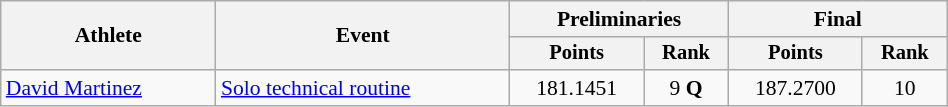<table class="wikitable" style="text-align:center; font-size:90%; width:50%;">
<tr>
<th rowspan="2">Athlete</th>
<th rowspan="2">Event</th>
<th colspan="2">Preliminaries</th>
<th colspan="2">Final</th>
</tr>
<tr style="font-size:95%">
<th>Points</th>
<th>Rank</th>
<th>Points</th>
<th>Rank</th>
</tr>
<tr>
<td align=left><a href='#'>David Martinez</a></td>
<td align=left><a href='#'>Solo technical routine</a></td>
<td>181.1451</td>
<td>9 <strong>Q</strong></td>
<td>187.2700</td>
<td>10</td>
</tr>
</table>
